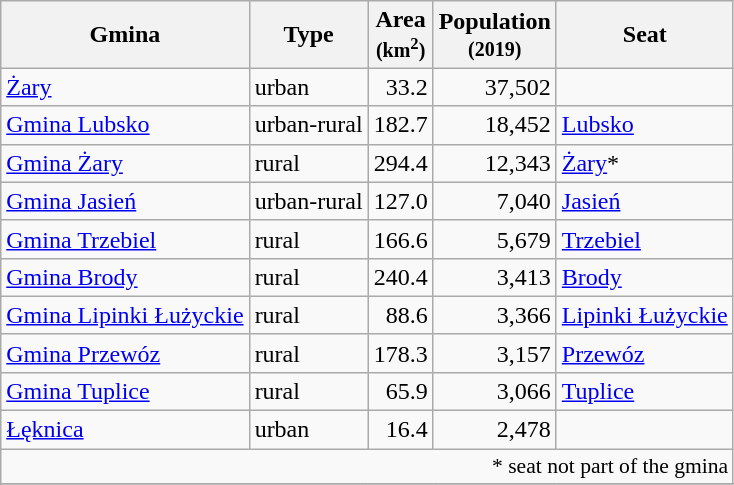<table class="wikitable sortable">
<tr>
<th>Gmina</th>
<th>Type</th>
<th>Area<br><small>(km<sup>2</sup>)</small></th>
<th>Population<br><small>(2019)</small></th>
<th>Seat</th>
</tr>
<tr>
<td><a href='#'>Żary</a></td>
<td>urban</td>
<td style="text-align:right;">33.2</td>
<td style="text-align:right;">37,502</td>
<td> </td>
</tr>
<tr>
<td><a href='#'>Gmina Lubsko</a></td>
<td>urban-rural</td>
<td style="text-align:right;">182.7</td>
<td style="text-align:right;">18,452</td>
<td><a href='#'>Lubsko</a></td>
</tr>
<tr>
<td><a href='#'>Gmina Żary</a></td>
<td>rural</td>
<td style="text-align:right;">294.4</td>
<td style="text-align:right;">12,343</td>
<td><a href='#'>Żary</a>*</td>
</tr>
<tr>
<td><a href='#'>Gmina Jasień</a></td>
<td>urban-rural</td>
<td style="text-align:right;">127.0</td>
<td style="text-align:right;">7,040</td>
<td><a href='#'>Jasień</a></td>
</tr>
<tr>
<td><a href='#'>Gmina Trzebiel</a></td>
<td>rural</td>
<td style="text-align:right;">166.6</td>
<td style="text-align:right;">5,679</td>
<td><a href='#'>Trzebiel</a></td>
</tr>
<tr>
<td><a href='#'>Gmina Brody</a></td>
<td>rural</td>
<td style="text-align:right;">240.4</td>
<td style="text-align:right;">3,413</td>
<td><a href='#'>Brody</a></td>
</tr>
<tr>
<td><a href='#'>Gmina Lipinki Łużyckie</a></td>
<td>rural</td>
<td style="text-align:right;">88.6</td>
<td style="text-align:right;">3,366</td>
<td><a href='#'>Lipinki Łużyckie</a></td>
</tr>
<tr>
<td><a href='#'>Gmina Przewóz</a></td>
<td>rural</td>
<td style="text-align:right;">178.3</td>
<td style="text-align:right;">3,157</td>
<td><a href='#'>Przewóz</a></td>
</tr>
<tr>
<td><a href='#'>Gmina Tuplice</a></td>
<td>rural</td>
<td style="text-align:right;">65.9</td>
<td style="text-align:right;">3,066</td>
<td><a href='#'>Tuplice</a></td>
</tr>
<tr>
<td><a href='#'>Łęknica</a></td>
<td>urban</td>
<td style="text-align:right;">16.4</td>
<td style="text-align:right;">2,478</td>
<td> </td>
</tr>
<tr>
<td colspan=5 style="text-align:right;font-size:90%">* seat not part of the gmina</td>
</tr>
<tr>
</tr>
</table>
